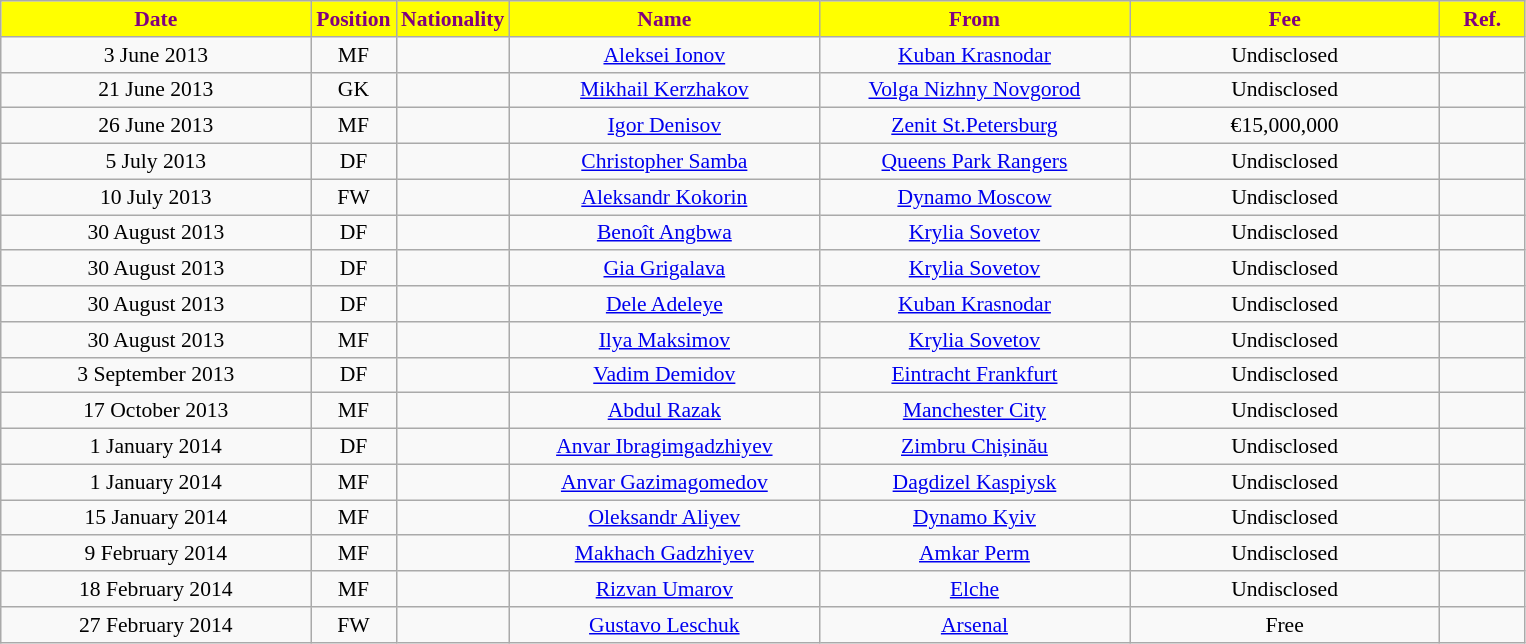<table class="wikitable"  style="text-align:center; font-size:90%; ">
<tr>
<th style="background:#ffff00; color:purple; width:200px;">Date</th>
<th style="background:#ffff00; color:purple; width:50px;">Position</th>
<th style="background:#ffff00; color:purple; width:50px;">Nationality</th>
<th style="background:#ffff00; color:purple; width:200px;">Name</th>
<th style="background:#ffff00; color:purple; width:200px;">From</th>
<th style="background:#ffff00; color:purple; width:200px;">Fee</th>
<th style="background:#ffff00; color:purple; width:50px;">Ref.</th>
</tr>
<tr>
<td>3 June 2013</td>
<td>MF</td>
<td></td>
<td><a href='#'>Aleksei Ionov</a></td>
<td><a href='#'>Kuban Krasnodar</a></td>
<td>Undisclosed</td>
<td></td>
</tr>
<tr>
<td>21 June 2013</td>
<td>GK</td>
<td></td>
<td><a href='#'>Mikhail Kerzhakov</a></td>
<td><a href='#'>Volga Nizhny Novgorod</a></td>
<td>Undisclosed</td>
<td></td>
</tr>
<tr>
<td>26 June 2013</td>
<td>MF</td>
<td></td>
<td><a href='#'>Igor Denisov</a></td>
<td><a href='#'>Zenit St.Petersburg</a></td>
<td>€15,000,000</td>
<td></td>
</tr>
<tr>
<td>5 July 2013</td>
<td>DF</td>
<td></td>
<td><a href='#'>Christopher Samba</a></td>
<td><a href='#'>Queens Park Rangers</a></td>
<td>Undisclosed</td>
<td></td>
</tr>
<tr>
<td>10 July 2013</td>
<td>FW</td>
<td></td>
<td><a href='#'>Aleksandr Kokorin</a></td>
<td><a href='#'>Dynamo Moscow</a></td>
<td>Undisclosed</td>
<td></td>
</tr>
<tr>
<td>30 August 2013</td>
<td>DF</td>
<td></td>
<td><a href='#'>Benoît Angbwa</a></td>
<td><a href='#'>Krylia Sovetov</a></td>
<td>Undisclosed</td>
<td></td>
</tr>
<tr>
<td>30 August 2013</td>
<td>DF</td>
<td></td>
<td><a href='#'>Gia Grigalava</a></td>
<td><a href='#'>Krylia Sovetov</a></td>
<td>Undisclosed</td>
<td></td>
</tr>
<tr>
<td>30 August 2013</td>
<td>DF</td>
<td></td>
<td><a href='#'>Dele Adeleye</a></td>
<td><a href='#'>Kuban Krasnodar</a></td>
<td>Undisclosed</td>
<td></td>
</tr>
<tr>
<td>30 August 2013</td>
<td>MF</td>
<td></td>
<td><a href='#'>Ilya Maksimov</a></td>
<td><a href='#'>Krylia Sovetov</a></td>
<td>Undisclosed</td>
<td></td>
</tr>
<tr>
<td>3 September 2013</td>
<td>DF</td>
<td></td>
<td><a href='#'>Vadim Demidov</a></td>
<td><a href='#'>Eintracht Frankfurt</a></td>
<td>Undisclosed</td>
<td></td>
</tr>
<tr>
<td>17 October 2013</td>
<td>MF</td>
<td></td>
<td><a href='#'>Abdul Razak</a></td>
<td><a href='#'>Manchester City</a></td>
<td>Undisclosed</td>
<td></td>
</tr>
<tr>
<td>1 January 2014</td>
<td>DF</td>
<td></td>
<td><a href='#'>Anvar Ibragimgadzhiyev</a></td>
<td><a href='#'>Zimbru Chișinău</a></td>
<td>Undisclosed</td>
<td></td>
</tr>
<tr>
<td>1 January 2014</td>
<td>MF</td>
<td></td>
<td><a href='#'>Anvar Gazimagomedov</a></td>
<td><a href='#'>Dagdizel Kaspiysk</a></td>
<td>Undisclosed</td>
<td></td>
</tr>
<tr>
<td>15 January 2014</td>
<td>MF</td>
<td></td>
<td><a href='#'>Oleksandr Aliyev</a></td>
<td><a href='#'>Dynamo Kyiv</a></td>
<td>Undisclosed</td>
<td></td>
</tr>
<tr>
<td>9 February 2014</td>
<td>MF</td>
<td></td>
<td><a href='#'>Makhach Gadzhiyev</a></td>
<td><a href='#'>Amkar Perm</a></td>
<td>Undisclosed</td>
<td></td>
</tr>
<tr>
<td>18 February 2014</td>
<td>MF</td>
<td></td>
<td><a href='#'>Rizvan Umarov</a></td>
<td><a href='#'>Elche</a></td>
<td>Undisclosed</td>
<td></td>
</tr>
<tr>
<td>27 February 2014</td>
<td>FW</td>
<td></td>
<td><a href='#'>Gustavo Leschuk</a></td>
<td><a href='#'>Arsenal</a></td>
<td>Free</td>
<td></td>
</tr>
</table>
